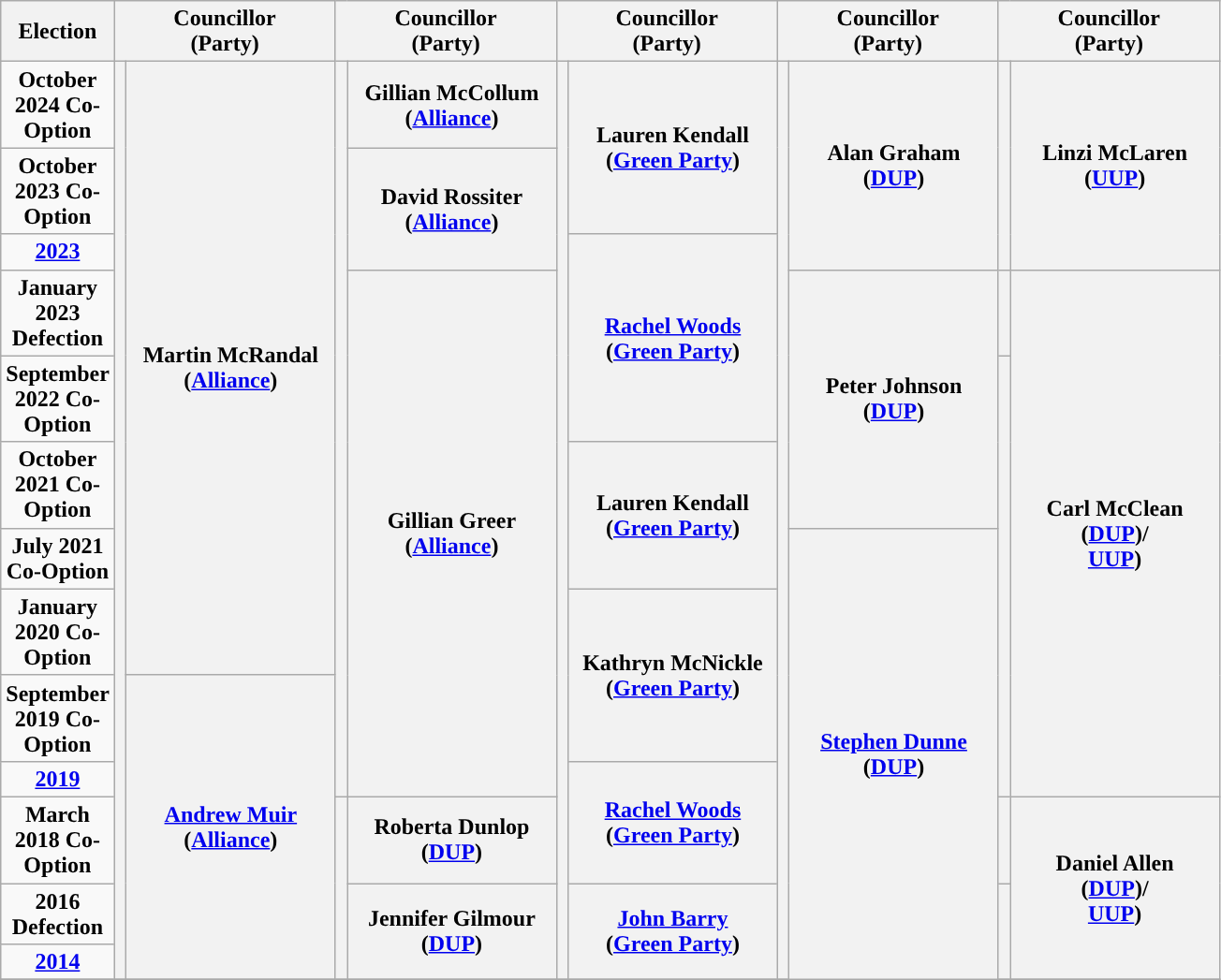<table class="wikitable" style="text-align:center">
<tr>
<th scope="col" width="50">Election</th>
<th scope="col" width="150" colspan = "2">Councillor<br> (Party)</th>
<th scope="col" width="150" colspan = "2">Councillor<br> (Party)</th>
<th scope="col" width="150" colspan = "2">Councillor<br> (Party)</th>
<th scope="col" width="150" colspan = "2">Councillor<br> (Party)</th>
<th scope="col" width="150" colspan = "2">Councillor<br> (Party)</th>
</tr>
<tr>
<td><strong>October 2024 Co-Option</strong></td>
<th rowspan="13" width="1" style="background-color: "></th>
<th rowspan = "8">Martin McRandal <br> (<a href='#'>Alliance</a>)</th>
<th rowspan="10" width="1" style="background-color: "></th>
<th rowspan = "1">Gillian McCollum <br> (<a href='#'>Alliance</a>)</th>
<th rowspan="13" width="1" style="background-color: "></th>
<th rowspan = "2">Lauren Kendall <br> (<a href='#'>Green Party</a>)</th>
<th rowspan="13" width="1" style="background-color: "></th>
<th rowspan = "3">Alan Graham <br> (<a href='#'>DUP</a>)</th>
<th rowspan="3" width="1" style="background-color: "></th>
<th rowspan = "3">Linzi McLaren <br> (<a href='#'>UUP</a>)</th>
</tr>
<tr>
<td><strong>October 2023 Co-Option</strong></td>
<th rowspan = "2">David Rossiter <br> (<a href='#'>Alliance</a>)</th>
</tr>
<tr>
<td><strong><a href='#'>2023</a></strong></td>
<th rowspan = "3"><a href='#'>Rachel Woods</a> <br> (<a href='#'>Green Party</a>)</th>
</tr>
<tr>
<td><strong>January 2023 Defection</strong></td>
<th rowspan = "7">Gillian Greer <br> (<a href='#'>Alliance</a>)</th>
<th rowspan = "3">Peter Johnson <br> (<a href='#'>DUP</a>)</th>
<th rowspan="1" width="1" style="background-color: "></th>
<th rowspan = "7">Carl McClean <br> (<a href='#'>DUP</a>)/ <br> <a href='#'>UUP</a>)</th>
</tr>
<tr>
<td><strong>September 2022 Co-Option</strong></td>
<th rowspan="6" width="1" style="background-color: "></th>
</tr>
<tr>
<td><strong>October 2021 Co-Option</strong></td>
<th rowspan = "2">Lauren Kendall <br> (<a href='#'>Green Party</a>)</th>
</tr>
<tr>
<td><strong>July 2021 Co-Option</strong></td>
<th rowspan = "8"><a href='#'>Stephen Dunne</a> <br> (<a href='#'>DUP</a>)</th>
</tr>
<tr>
<td><strong>January 2020 Co-Option</strong></td>
<th rowspan = "2">Kathryn McNickle <br> (<a href='#'>Green Party</a>)</th>
</tr>
<tr>
<td><strong>September 2019 Co-Option</strong></td>
<th rowspan = "5"><a href='#'>Andrew Muir</a> <br> (<a href='#'>Alliance</a>)</th>
</tr>
<tr>
<td><strong><a href='#'>2019</a></strong></td>
<th rowspan = "2"><a href='#'>Rachel Woods</a> <br> (<a href='#'>Green Party</a>)</th>
</tr>
<tr>
<td><strong>March 2018 Co-Option</strong></td>
<th rowspan="3" width="1" style="background-color: "></th>
<th rowspan = "1">Roberta Dunlop <br> (<a href='#'>DUP</a>)</th>
<th rowspan="1" width="1" style="background-color: "></th>
<th rowspan = "3">Daniel Allen <br> (<a href='#'>DUP</a>)/ <br> <a href='#'>UUP</a>)</th>
</tr>
<tr>
<td><strong>2016 Defection</strong></td>
<th rowspan = "2">Jennifer Gilmour <br> (<a href='#'>DUP</a>)</th>
<th rowspan = "2"><a href='#'>John Barry</a> <br> (<a href='#'>Green Party</a>)</th>
<th rowspan="2" width="1" style="background-color: "></th>
</tr>
<tr>
<td><strong><a href='#'>2014</a></strong></td>
</tr>
<tr>
</tr>
</table>
